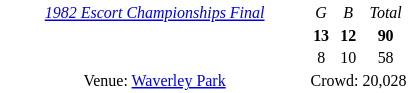<table style="margin-right:4px; margin-top:8px; float:right; border:1px No. 000 solid; border-radius:8px; background:#fff; font-family:Verdana; font-size:8pt; text-align:center;">
<tr>
<td width=200><em><a href='#'>1982 Escort Championships Final</a></em></td>
<td><em>G</em></td>
<td><em>B</em></td>
<td><em>Total</em></td>
</tr>
<tr>
<td style="text-align:left"></td>
<td><strong>13</strong></td>
<td><strong>12</strong></td>
<td><strong>90</strong></td>
</tr>
<tr>
<td style="text-align:left"></td>
<td>8</td>
<td>10</td>
<td>58</td>
</tr>
<tr>
<td>Venue: <a href='#'>Waverley Park</a></td>
<td colspan=3>Crowd: 20,028</td>
</tr>
</table>
